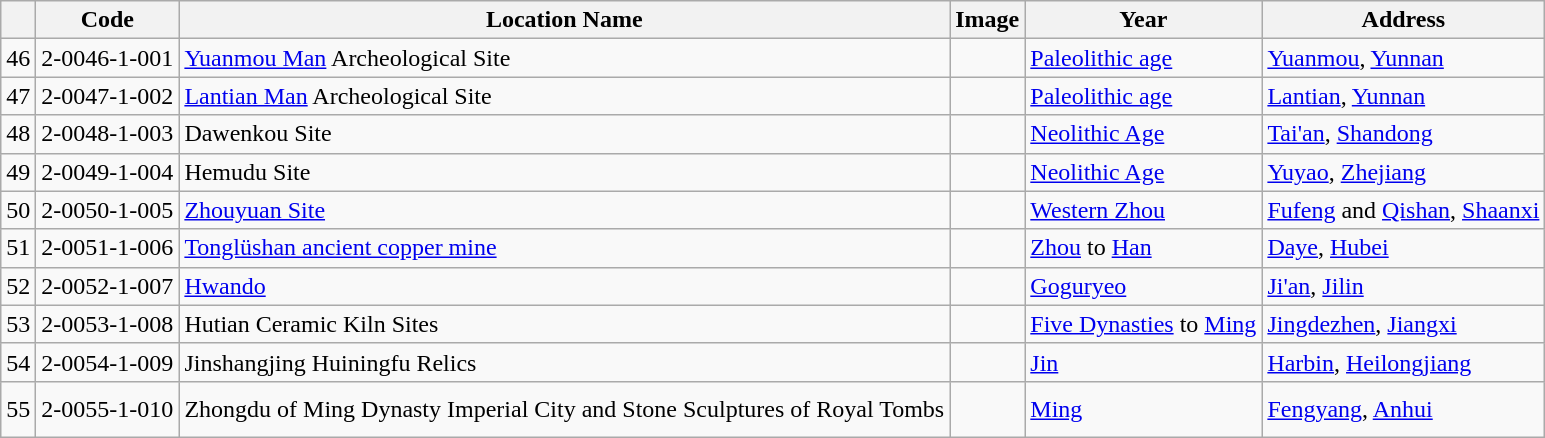<table class="wikitable" border="1" cellpadding="2" cellspacing="0">
<tr>
<th></th>
<th>Code</th>
<th>Location Name</th>
<th>Image</th>
<th>Year</th>
<th>Address</th>
</tr>
<tr>
<td>46</td>
<td>2-0046-1-001</td>
<td><a href='#'>Yuanmou Man</a> Archeological Site</td>
<td></td>
<td><a href='#'>Paleolithic age</a></td>
<td><a href='#'>Yuanmou</a>, <a href='#'>Yunnan</a></td>
</tr>
<tr>
<td>47</td>
<td>2-0047-1-002</td>
<td><a href='#'>Lantian Man</a> Archeological Site</td>
<td></td>
<td><a href='#'>Paleolithic age</a></td>
<td><a href='#'>Lantian</a>, <a href='#'>Yunnan</a></td>
</tr>
<tr>
<td>48</td>
<td>2-0048-1-003</td>
<td>Dawenkou Site</td>
<td style="padding:0"></td>
<td><a href='#'>Neolithic Age</a></td>
<td><a href='#'>Tai'an</a>, <a href='#'>Shandong</a></td>
</tr>
<tr>
<td>49</td>
<td>2-0049-1-004</td>
<td>Hemudu Site</td>
<td style="padding:0"></td>
<td><a href='#'>Neolithic Age</a></td>
<td><a href='#'>Yuyao</a>, <a href='#'>Zhejiang</a></td>
</tr>
<tr>
<td>50</td>
<td>2-0050-1-005</td>
<td><a href='#'>Zhouyuan Site</a></td>
<td></td>
<td><a href='#'>Western Zhou</a></td>
<td><a href='#'>Fufeng</a> and <a href='#'>Qishan</a>, <a href='#'>Shaanxi</a></td>
</tr>
<tr>
<td>51</td>
<td>2-0051-1-006</td>
<td><a href='#'>Tonglüshan ancient copper mine</a></td>
<td style="padding:0"></td>
<td><a href='#'>Zhou</a> to <a href='#'>Han</a></td>
<td><a href='#'>Daye</a>, <a href='#'>Hubei</a></td>
</tr>
<tr>
<td>52</td>
<td>2-0052-1-007</td>
<td><a href='#'>Hwando</a></td>
<td style="padding:0"></td>
<td><a href='#'>Goguryeo</a></td>
<td><a href='#'>Ji'an</a>, <a href='#'>Jilin</a></td>
</tr>
<tr>
<td>53</td>
<td>2-0053-1-008</td>
<td>Hutian Ceramic Kiln Sites</td>
<td style="padding:0"></td>
<td><a href='#'>Five Dynasties</a> to <a href='#'>Ming</a></td>
<td><a href='#'>Jingdezhen</a>, <a href='#'>Jiangxi</a></td>
</tr>
<tr>
<td>54</td>
<td>2-0054-1-009</td>
<td>Jinshangjing Huiningfu Relics</td>
<td></td>
<td><a href='#'>Jin</a></td>
<td><a href='#'>Harbin</a>, <a href='#'>Heilongjiang</a></td>
</tr>
<tr>
<td>55</td>
<td>2-0055-1-010</td>
<td>Zhongdu of Ming Dynasty Imperial City and Stone Sculptures of Royal Tombs</td>
<td style="padding:0"><br><br></td>
<td><a href='#'>Ming</a></td>
<td><a href='#'>Fengyang</a>, <a href='#'>Anhui</a></td>
</tr>
</table>
